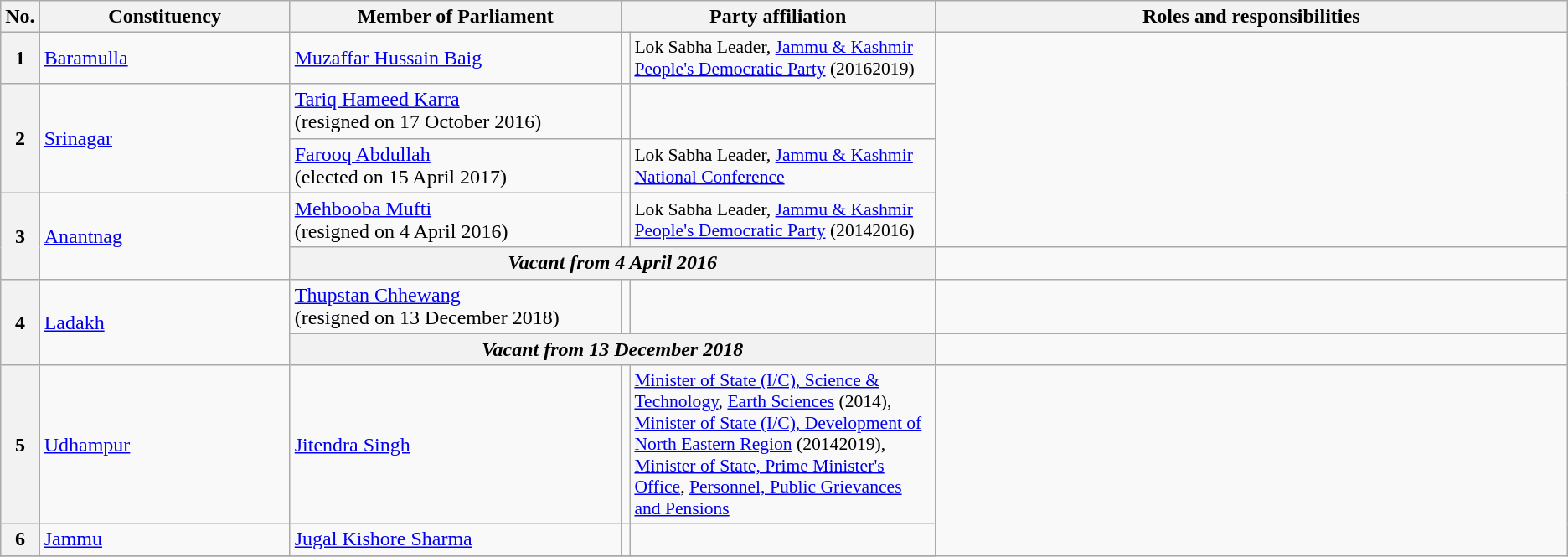<table class="wikitable">
<tr style="text-align:center;">
<th>No.</th>
<th style="width:12em">Constituency</th>
<th style="width:16em">Member of Parliament</th>
<th colspan="2">Party affiliation</th>
<th style="width:31em">Roles and responsibilities</th>
</tr>
<tr>
<th>1</th>
<td><a href='#'>Baramulla</a></td>
<td><a href='#'>Muzaffar Hussain Baig</a></td>
<td></td>
<td style="font-size:90%">Lok Sabha Leader, <a href='#'>Jammu & Kashmir People's Democratic Party</a> (20162019)</td>
</tr>
<tr>
<th rowspan="2">2</th>
<td rowspan="2"><a href='#'>Srinagar</a></td>
<td><a href='#'>Tariq Hameed Karra</a><br>(resigned on 17 October 2016)</td>
<td></td>
<td></td>
</tr>
<tr>
<td><a href='#'>Farooq Abdullah</a><br>(elected on 15 April 2017)</td>
<td></td>
<td style="font-size:90%">Lok Sabha Leader, <a href='#'>Jammu & Kashmir National Conference</a></td>
</tr>
<tr>
<th rowspan="2">3</th>
<td rowspan="2"><a href='#'>Anantnag</a></td>
<td><a href='#'>Mehbooba Mufti</a><br>(resigned on 4 April 2016)</td>
<td></td>
<td style="font-size:90%">Lok Sabha Leader, <a href='#'>Jammu & Kashmir People's Democratic Party</a> (20142016)</td>
</tr>
<tr>
<th colspan="3"><em>Vacant from 4 April 2016</em></th>
<td></td>
</tr>
<tr>
<th rowspan="2">4</th>
<td rowspan="2"><a href='#'>Ladakh</a></td>
<td><a href='#'>Thupstan Chhewang</a> <br>(resigned on 13 December 2018)</td>
<td></td>
<td></td>
</tr>
<tr>
<th colspan="3"><em>Vacant from 13 December 2018</em></th>
<td></td>
</tr>
<tr>
<th>5</th>
<td><a href='#'>Udhampur</a></td>
<td><a href='#'>Jitendra Singh</a></td>
<td></td>
<td style="font-size:90%"><a href='#'>Minister of State (I/C), Science & Technology</a>, <a href='#'>Earth Sciences</a> (2014),<br><a href='#'>Minister of State (I/C), Development of North Eastern Region</a> (20142019),<br><a href='#'>Minister of State, Prime Minister's Office</a>, <a href='#'>Personnel, Public Grievances and Pensions</a></td>
</tr>
<tr>
<th>6</th>
<td><a href='#'>Jammu</a></td>
<td><a href='#'>Jugal Kishore Sharma</a></td>
<td></td>
<td></td>
</tr>
<tr>
</tr>
</table>
